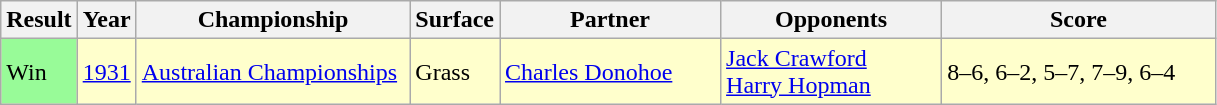<table class="sortable wikitable">
<tr>
<th style="width:40px">Result</th>
<th style="width:30px">Year</th>
<th style="width:175px">Championship</th>
<th style="width:50px">Surface</th>
<th style="width:140px">Partner</th>
<th style="width:140px">Opponents</th>
<th style="width:175px" class="unsortable">Score</th>
</tr>
<tr style="background:#ffc;">
<td style="background:#98fb98;">Win</td>
<td><a href='#'>1931</a></td>
<td><a href='#'>Australian Championships</a></td>
<td>Grass</td>
<td> <a href='#'>Charles Donohoe</a></td>
<td> <a href='#'>Jack Crawford</a> <br>  <a href='#'>Harry Hopman</a></td>
<td>8–6, 6–2, 5–7, 7–9, 6–4</td>
</tr>
</table>
